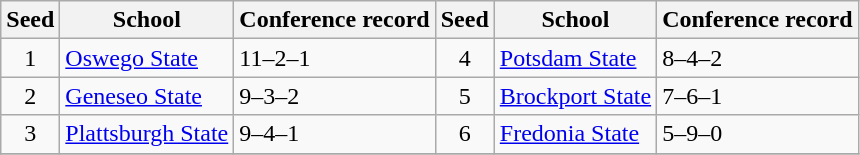<table class="wikitable">
<tr>
<th>Seed</th>
<th>School</th>
<th>Conference record</th>
<th>Seed</th>
<th>School</th>
<th>Conference record</th>
</tr>
<tr>
<td align=center>1</td>
<td><a href='#'>Oswego State</a></td>
<td>11–2–1</td>
<td align=center>4</td>
<td><a href='#'>Potsdam State</a></td>
<td>8–4–2</td>
</tr>
<tr>
<td align=center>2</td>
<td><a href='#'>Geneseo State</a></td>
<td>9–3–2</td>
<td align=center>5</td>
<td><a href='#'>Brockport State</a></td>
<td>7–6–1</td>
</tr>
<tr>
<td align=center>3</td>
<td><a href='#'>Plattsburgh State</a></td>
<td>9–4–1</td>
<td align=center>6</td>
<td><a href='#'>Fredonia State</a></td>
<td>5–9–0</td>
</tr>
<tr>
</tr>
</table>
